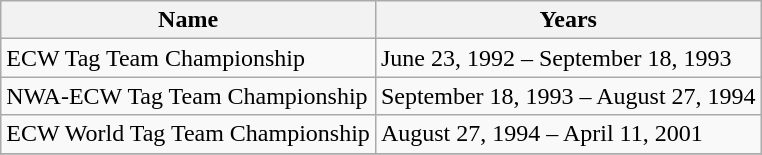<table class="wikitable" border="1">
<tr>
<th>Name</th>
<th>Years</th>
</tr>
<tr>
<td>ECW Tag Team Championship</td>
<td>June 23, 1992 – September 18, 1993</td>
</tr>
<tr>
<td>NWA-ECW Tag Team Championship</td>
<td>September 18, 1993 – August 27, 1994</td>
</tr>
<tr>
<td>ECW World Tag Team Championship</td>
<td>August 27, 1994 – April 11, 2001</td>
</tr>
<tr>
</tr>
</table>
